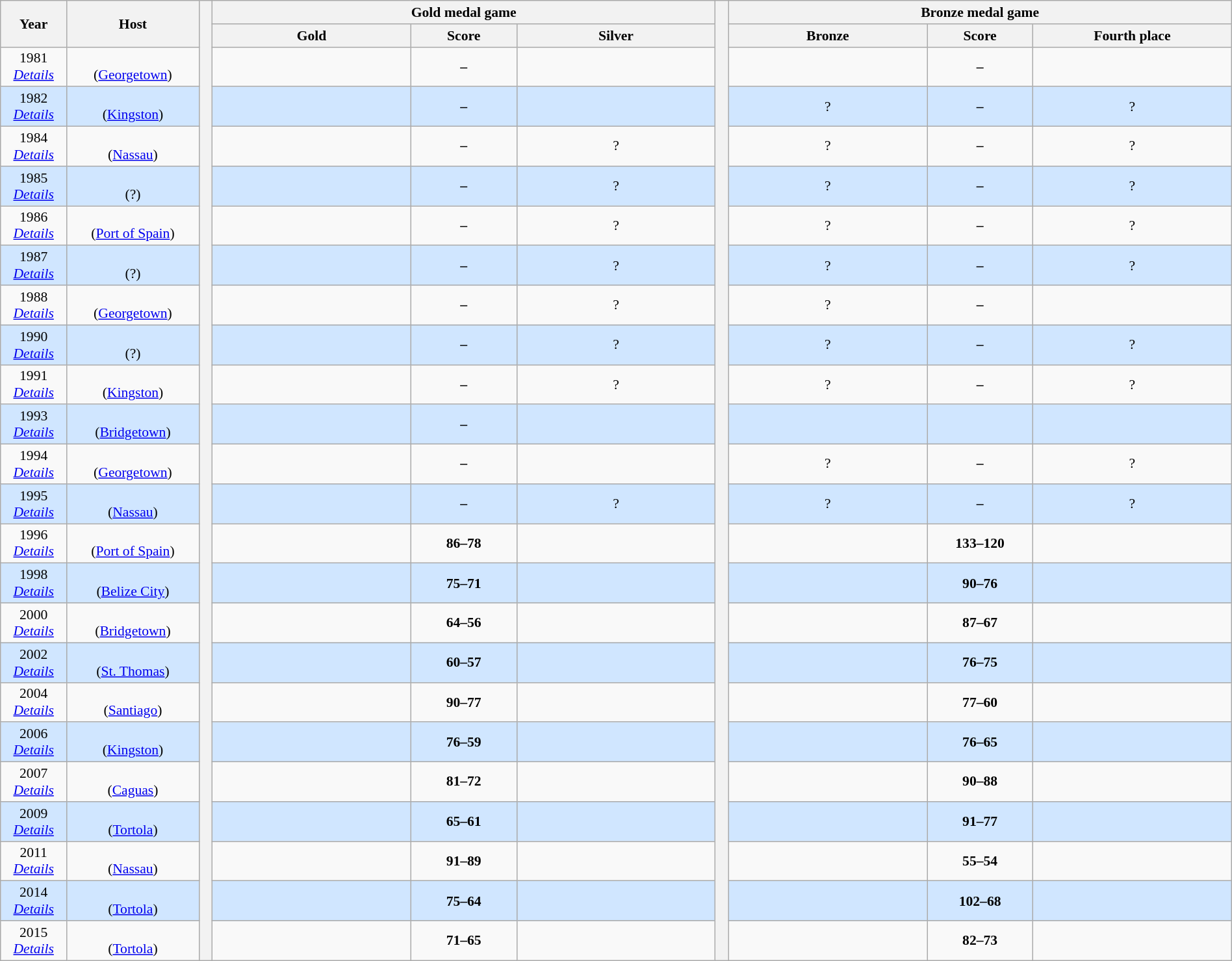<table class=wikitable style="text-align:center; font-size:90%; width:100%">
<tr>
<th rowspan=2 width=5%>Year</th>
<th rowspan=2 width=10%>Host</th>
<th width=1% rowspan=25></th>
<th colspan=3>Gold medal game</th>
<th width=1% rowspan=25></th>
<th colspan=3>Bronze medal game</th>
</tr>
<tr>
<th width=15%>Gold</th>
<th width=8%>Score</th>
<th width=15%>Silver</th>
<th width=15%>Bronze</th>
<th width=8%>Score</th>
<th width=15%>Fourth place</th>
</tr>
<tr>
<td>1981 <br> <em><a href='#'>Details</a></em></td>
<td><br> (<a href='#'>Georgetown</a>)</td>
<td><strong></strong></td>
<td><strong>–</strong></td>
<td></td>
<td></td>
<td><strong>–</strong></td>
<td></td>
</tr>
<tr style="background:#D0E6FF;">
<td>1982 <br> <em><a href='#'>Details</a></em></td>
<td><br> (<a href='#'>Kingston</a>)</td>
<td><strong></strong></td>
<td><strong>–</strong></td>
<td></td>
<td>?</td>
<td><strong>–</strong></td>
<td>?</td>
</tr>
<tr>
<td>1984 <br> <em><a href='#'>Details</a></em></td>
<td><br> (<a href='#'>Nassau</a>)</td>
<td><strong></strong></td>
<td><strong>–</strong></td>
<td>?</td>
<td>?</td>
<td><strong>–</strong></td>
<td>?</td>
</tr>
<tr style="background:#D0E6FF;">
<td>1985 <br> <em><a href='#'>Details</a></em></td>
<td><br> (?)</td>
<td><strong></strong></td>
<td><strong>–</strong></td>
<td>?</td>
<td>?</td>
<td><strong>–</strong></td>
<td>?</td>
</tr>
<tr>
<td>1986 <br> <em><a href='#'>Details</a></em></td>
<td><br> (<a href='#'>Port of Spain</a>)</td>
<td><strong></strong></td>
<td><strong>–</strong></td>
<td>?</td>
<td>?</td>
<td><strong>–</strong></td>
<td>?</td>
</tr>
<tr style="background:#D0E6FF;">
<td>1987 <br> <em><a href='#'>Details</a></em></td>
<td><br> (?)</td>
<td><strong></strong></td>
<td><strong>–</strong></td>
<td>?</td>
<td>?</td>
<td><strong>–</strong></td>
<td>?</td>
</tr>
<tr>
<td>1988 <br> <em><a href='#'>Details</a></em></td>
<td><br> (<a href='#'>Georgetown</a>)</td>
<td><strong></strong></td>
<td><strong>–</strong></td>
<td>?</td>
<td>?</td>
<td><strong>–</strong></td>
<td></td>
</tr>
<tr style="background:#D0E6FF;">
<td>1990 <br> <em><a href='#'>Details</a></em></td>
<td><br> (?)</td>
<td><strong></strong></td>
<td><strong>–</strong></td>
<td>?</td>
<td>?</td>
<td><strong>–</strong></td>
<td>?</td>
</tr>
<tr>
<td>1991 <br> <em><a href='#'>Details</a></em></td>
<td><br> (<a href='#'>Kingston</a>)</td>
<td><strong></strong></td>
<td><strong>–</strong></td>
<td>?</td>
<td>?</td>
<td><strong>–</strong></td>
<td>?</td>
</tr>
<tr style="background:#D0E6FF;">
<td>1993 <br> <em><a href='#'>Details</a></em></td>
<td><br> (<a href='#'>Bridgetown</a>)</td>
<td><strong></strong></td>
<td><strong>–</strong></td>
<td></td>
<td></td>
<td></td>
<td></td>
</tr>
<tr>
<td>1994 <br> <em><a href='#'>Details</a></em></td>
<td><br> (<a href='#'>Georgetown</a>)</td>
<td><strong></strong></td>
<td><strong>–</strong></td>
<td></td>
<td>?</td>
<td><strong>–</strong></td>
<td>?</td>
</tr>
<tr style="background:#D0E6FF;">
<td>1995 <br> <em><a href='#'>Details</a></em></td>
<td><br> (<a href='#'>Nassau</a>)</td>
<td><strong></strong></td>
<td><strong>–</strong></td>
<td>?</td>
<td>?</td>
<td><strong>–</strong></td>
<td>?</td>
</tr>
<tr>
<td>1996 <br> <em><a href='#'>Details</a></em></td>
<td><br> (<a href='#'>Port of Spain</a>)</td>
<td><strong></strong></td>
<td><strong>86–78</strong></td>
<td></td>
<td></td>
<td><strong>133–120</strong></td>
<td></td>
</tr>
<tr style="background:#D0E6FF;">
<td>1998 <br> <em><a href='#'>Details</a></em></td>
<td><br> (<a href='#'>Belize City</a>)</td>
<td><strong></strong></td>
<td><strong>75–71</strong></td>
<td></td>
<td></td>
<td><strong>90–76</strong></td>
<td></td>
</tr>
<tr>
<td>2000 <br> <em><a href='#'>Details</a></em></td>
<td><br> (<a href='#'>Bridgetown</a>)</td>
<td><strong></strong></td>
<td><strong>64–56</strong></td>
<td></td>
<td></td>
<td><strong>87–67</strong></td>
<td></td>
</tr>
<tr style="background:#D0E6FF;">
<td>2002 <br> <em><a href='#'>Details</a></em></td>
<td><br> (<a href='#'>St. Thomas</a>)</td>
<td><strong></strong></td>
<td><strong>60–57</strong></td>
<td></td>
<td></td>
<td><strong>76–75</strong></td>
<td></td>
</tr>
<tr>
<td>2004 <br> <em><a href='#'>Details</a></em></td>
<td><br> (<a href='#'>Santiago</a>)</td>
<td><strong></strong></td>
<td><strong>90–77</strong></td>
<td></td>
<td></td>
<td><strong>77–60</strong></td>
<td></td>
</tr>
<tr style="background:#D0E6FF;">
<td>2006 <br> <em><a href='#'>Details</a></em></td>
<td><br> (<a href='#'>Kingston</a>)</td>
<td><strong></strong></td>
<td><strong>76–59</strong></td>
<td></td>
<td></td>
<td><strong>76–65</strong></td>
<td></td>
</tr>
<tr>
<td>2007 <br> <em><a href='#'>Details</a></em></td>
<td><br> (<a href='#'>Caguas</a>)</td>
<td><strong></strong></td>
<td><strong>81–72</strong></td>
<td></td>
<td></td>
<td><strong>90–88</strong></td>
<td></td>
</tr>
<tr style="background:#D0E6FF;">
<td>2009 <br> <em><a href='#'>Details</a></em></td>
<td><br> (<a href='#'>Tortola</a>)</td>
<td><strong></strong></td>
<td><strong>65–61</strong></td>
<td></td>
<td></td>
<td><strong>91–77</strong></td>
<td></td>
</tr>
<tr>
<td>2011 <br> <em><a href='#'>Details</a></em></td>
<td><br> (<a href='#'>Nassau</a>)</td>
<td><strong></strong></td>
<td><strong>91–89</strong></td>
<td></td>
<td></td>
<td><strong>55–54</strong></td>
<td></td>
</tr>
<tr style="background:#D0E6FF;">
<td>2014 <br> <em><a href='#'>Details</a></em></td>
<td><br> (<a href='#'>Tortola</a>)</td>
<td><strong></strong></td>
<td><strong>75–64</strong></td>
<td></td>
<td></td>
<td><strong>102–68</strong></td>
<td></td>
</tr>
<tr>
<td>2015 <br> <em><a href='#'>Details</a></em></td>
<td><br> (<a href='#'>Tortola</a>)</td>
<td><strong></strong></td>
<td><strong>71–65</strong></td>
<td></td>
<td></td>
<td><strong>82–73</strong></td>
<td></td>
</tr>
</table>
